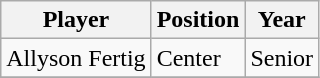<table class="wikitable" border="1">
<tr align=center>
<th style= >Player</th>
<th style= >Position</th>
<th style= >Year</th>
</tr>
<tr>
<td>Allyson Fertig</td>
<td>Center</td>
<td>Senior</td>
</tr>
<tr>
</tr>
</table>
